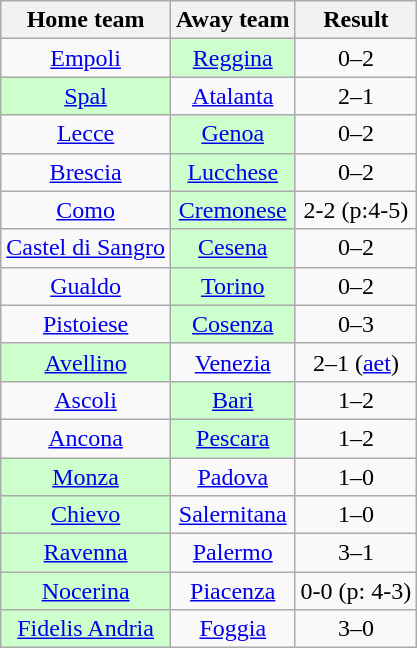<table class="wikitable" style="text-align: center">
<tr>
<th>Home team</th>
<th>Away team</th>
<th>Result</th>
</tr>
<tr>
<td><a href='#'>Empoli</a></td>
<td bgcolor="ccffcc"><a href='#'>Reggina</a></td>
<td>0–2</td>
</tr>
<tr>
<td bgcolor="ccffcc"><a href='#'>Spal</a></td>
<td><a href='#'>Atalanta</a></td>
<td>2–1</td>
</tr>
<tr>
<td><a href='#'>Lecce</a></td>
<td bgcolor="ccffcc"><a href='#'>Genoa</a></td>
<td>0–2</td>
</tr>
<tr>
<td><a href='#'>Brescia</a></td>
<td bgcolor="ccffcc"><a href='#'>Lucchese</a></td>
<td>0–2</td>
</tr>
<tr>
<td><a href='#'>Como</a></td>
<td bgcolor="ccffcc"><a href='#'>Cremonese</a></td>
<td>2-2 (p:4-5)</td>
</tr>
<tr>
<td><a href='#'>Castel di Sangro</a></td>
<td bgcolor="ccffcc"><a href='#'>Cesena</a></td>
<td>0–2</td>
</tr>
<tr>
<td><a href='#'>Gualdo</a></td>
<td bgcolor="ccffcc"><a href='#'>Torino</a></td>
<td>0–2</td>
</tr>
<tr>
<td><a href='#'>Pistoiese</a></td>
<td bgcolor="ccffcc"><a href='#'>Cosenza</a></td>
<td>0–3</td>
</tr>
<tr>
<td bgcolor="ccffcc"><a href='#'>Avellino</a></td>
<td><a href='#'>Venezia</a></td>
<td>2–1 (<a href='#'>aet</a>)</td>
</tr>
<tr>
<td><a href='#'>Ascoli</a></td>
<td bgcolor="ccffcc"><a href='#'>Bari</a></td>
<td>1–2</td>
</tr>
<tr>
<td><a href='#'>Ancona</a></td>
<td bgcolor="ccffcc"><a href='#'>Pescara</a></td>
<td>1–2</td>
</tr>
<tr>
<td bgcolor="ccffcc"><a href='#'>Monza</a></td>
<td><a href='#'>Padova</a></td>
<td>1–0</td>
</tr>
<tr>
<td bgcolor="ccffcc"><a href='#'>Chievo</a></td>
<td><a href='#'>Salernitana</a></td>
<td>1–0</td>
</tr>
<tr>
<td bgcolor="ccffcc"><a href='#'>Ravenna</a></td>
<td><a href='#'>Palermo</a></td>
<td>3–1</td>
</tr>
<tr>
<td bgcolor="ccffcc"><a href='#'>Nocerina</a></td>
<td><a href='#'>Piacenza</a></td>
<td>0-0 (p: 4-3)</td>
</tr>
<tr>
<td bgcolor="ccffcc"><a href='#'>Fidelis Andria</a></td>
<td><a href='#'>Foggia</a></td>
<td>3–0</td>
</tr>
</table>
